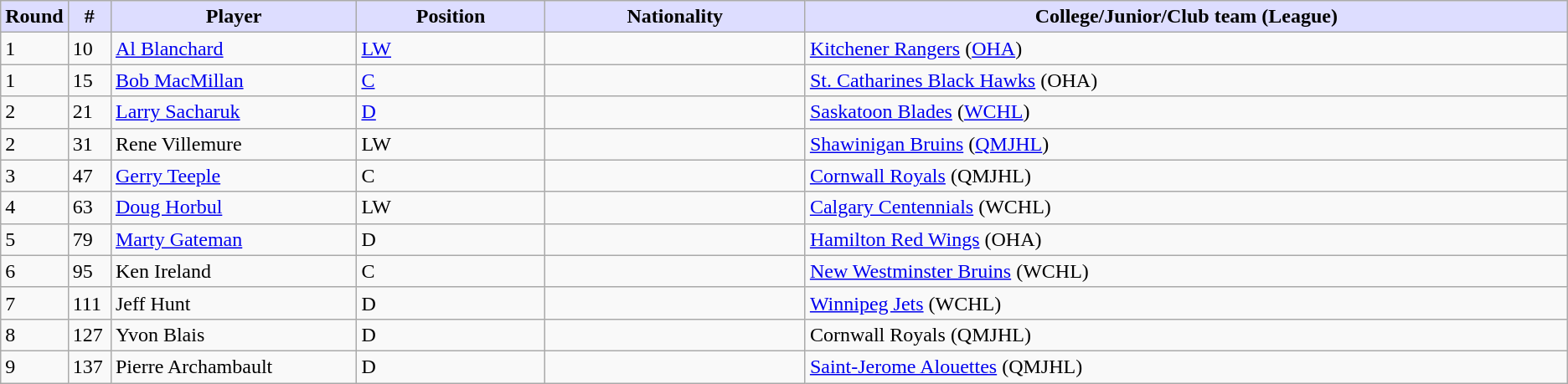<table class="wikitable">
<tr>
<th style="background:#ddf; width:2.00%;">Round</th>
<th style="background:#ddf; width:2.75%;">#</th>
<th style="background:#ddf; width:16.0%;">Player</th>
<th style="background:#ddf; width:12.25%;">Position</th>
<th style="background:#ddf; width:17.0%;">Nationality</th>
<th style="background:#ddf; width:100.0%;">College/Junior/Club team (League)</th>
</tr>
<tr>
<td>1</td>
<td>10</td>
<td><a href='#'>Al Blanchard</a></td>
<td><a href='#'>LW</a></td>
<td></td>
<td><a href='#'>Kitchener Rangers</a> (<a href='#'>OHA</a>)</td>
</tr>
<tr>
<td>1</td>
<td>15</td>
<td><a href='#'>Bob MacMillan</a></td>
<td><a href='#'>C</a></td>
<td></td>
<td><a href='#'>St. Catharines Black Hawks</a> (OHA)</td>
</tr>
<tr>
<td>2</td>
<td>21</td>
<td><a href='#'>Larry Sacharuk</a></td>
<td><a href='#'>D</a></td>
<td></td>
<td><a href='#'>Saskatoon Blades</a> (<a href='#'>WCHL</a>)</td>
</tr>
<tr>
<td>2</td>
<td>31</td>
<td>Rene Villemure</td>
<td>LW</td>
<td></td>
<td><a href='#'>Shawinigan Bruins</a> (<a href='#'>QMJHL</a>)</td>
</tr>
<tr>
<td>3</td>
<td>47</td>
<td><a href='#'>Gerry Teeple</a></td>
<td>C</td>
<td></td>
<td><a href='#'>Cornwall Royals</a> (QMJHL)</td>
</tr>
<tr>
<td>4</td>
<td>63</td>
<td><a href='#'>Doug Horbul</a></td>
<td>LW</td>
<td></td>
<td><a href='#'>Calgary Centennials</a> (WCHL)</td>
</tr>
<tr>
<td>5</td>
<td>79</td>
<td><a href='#'>Marty Gateman</a></td>
<td>D</td>
<td></td>
<td><a href='#'>Hamilton Red Wings</a> (OHA)</td>
</tr>
<tr>
<td>6</td>
<td>95</td>
<td>Ken Ireland</td>
<td>C</td>
<td></td>
<td><a href='#'>New Westminster Bruins</a> (WCHL)</td>
</tr>
<tr>
<td>7</td>
<td>111</td>
<td>Jeff Hunt</td>
<td>D</td>
<td></td>
<td><a href='#'>Winnipeg Jets</a> (WCHL)</td>
</tr>
<tr>
<td>8</td>
<td>127</td>
<td>Yvon Blais</td>
<td>D</td>
<td></td>
<td>Cornwall Royals (QMJHL)</td>
</tr>
<tr>
<td>9</td>
<td>137</td>
<td>Pierre Archambault</td>
<td>D</td>
<td></td>
<td><a href='#'>Saint-Jerome Alouettes</a> (QMJHL)</td>
</tr>
</table>
